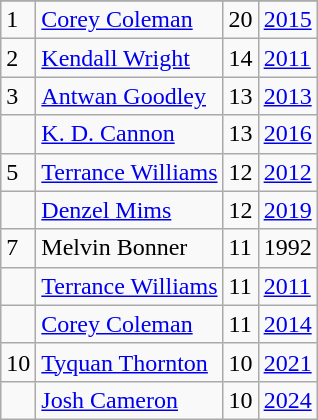<table class="wikitable">
<tr>
</tr>
<tr>
<td>1</td>
<td><a href='#'>Corey Coleman</a></td>
<td>20</td>
<td><a href='#'>2015</a></td>
</tr>
<tr>
<td>2</td>
<td><a href='#'>Kendall Wright</a></td>
<td>14</td>
<td><a href='#'>2011</a></td>
</tr>
<tr>
<td>3</td>
<td><a href='#'>Antwan Goodley</a></td>
<td>13</td>
<td><a href='#'>2013</a></td>
</tr>
<tr>
<td></td>
<td><a href='#'>K. D. Cannon</a></td>
<td>13</td>
<td><a href='#'>2016</a></td>
</tr>
<tr>
<td>5</td>
<td><a href='#'>Terrance Williams</a></td>
<td>12</td>
<td><a href='#'>2012</a></td>
</tr>
<tr>
<td></td>
<td><a href='#'>Denzel Mims</a></td>
<td>12</td>
<td><a href='#'>2019</a></td>
</tr>
<tr>
<td>7</td>
<td>Melvin Bonner</td>
<td>11</td>
<td>1992</td>
</tr>
<tr>
<td></td>
<td><a href='#'>Terrance Williams</a></td>
<td>11</td>
<td><a href='#'>2011</a></td>
</tr>
<tr>
<td></td>
<td><a href='#'>Corey Coleman</a></td>
<td>11</td>
<td><a href='#'>2014</a></td>
</tr>
<tr>
<td>10</td>
<td><a href='#'>Tyquan Thornton</a></td>
<td>10</td>
<td><a href='#'>2021</a></td>
</tr>
<tr>
<td></td>
<td><a href='#'>Josh Cameron</a></td>
<td>10</td>
<td><a href='#'>2024</a></td>
</tr>
</table>
